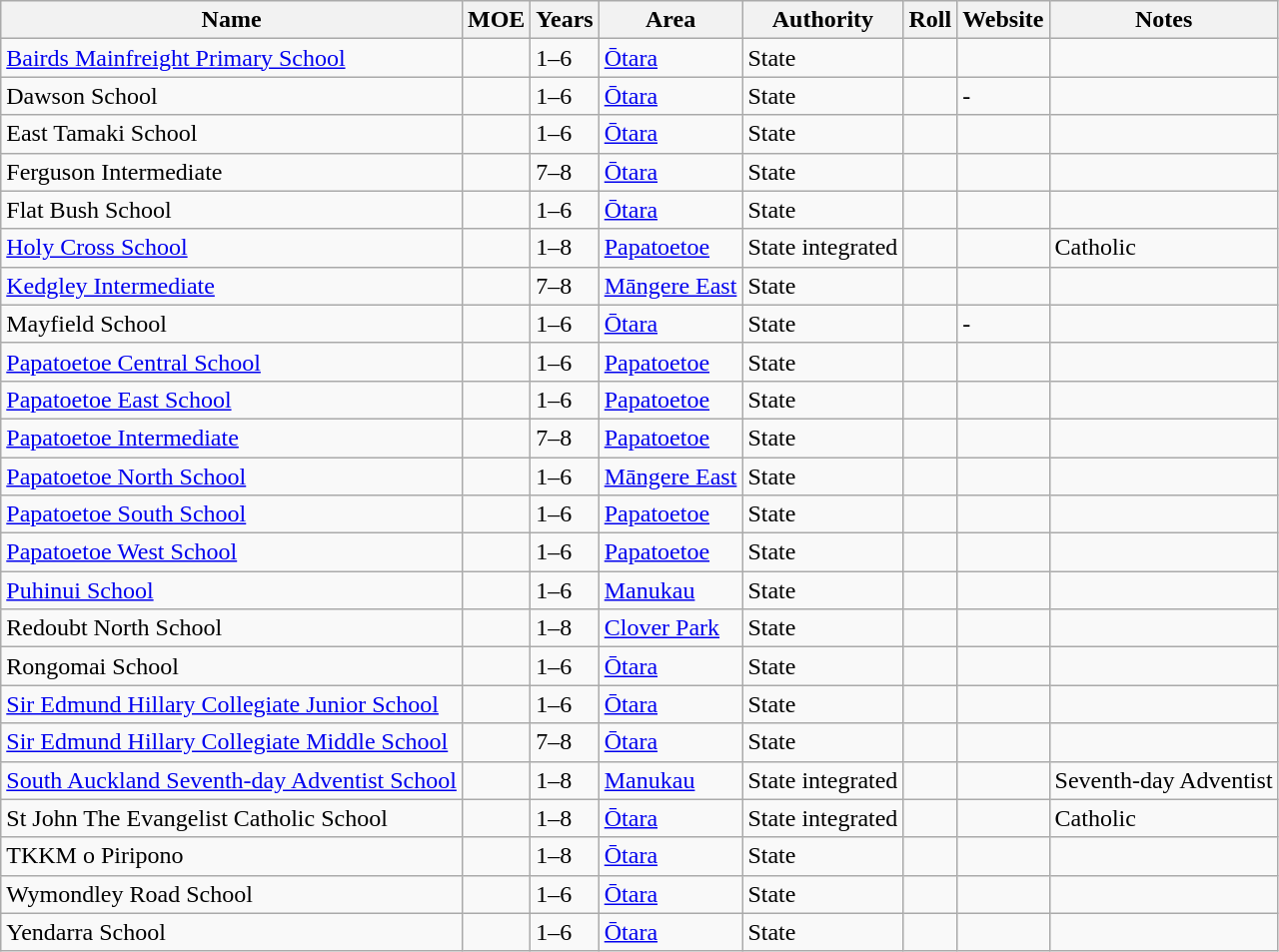<table class="wikitable sortable">
<tr>
<th>Name</th>
<th>MOE</th>
<th>Years</th>
<th>Area</th>
<th>Authority</th>
<th>Roll</th>
<th>Website</th>
<th>Notes</th>
</tr>
<tr>
<td><a href='#'>Bairds Mainfreight Primary School</a></td>
<td></td>
<td>1–6</td>
<td><a href='#'>Ōtara</a></td>
<td>State</td>
<td></td>
<td></td>
<td></td>
</tr>
<tr>
<td>Dawson School</td>
<td></td>
<td>1–6</td>
<td><a href='#'>Ōtara</a></td>
<td>State</td>
<td></td>
<td>-</td>
<td></td>
</tr>
<tr>
<td>East Tamaki School</td>
<td></td>
<td>1–6</td>
<td><a href='#'>Ōtara</a></td>
<td>State</td>
<td></td>
<td></td>
<td></td>
</tr>
<tr>
<td>Ferguson Intermediate</td>
<td></td>
<td>7–8</td>
<td><a href='#'>Ōtara</a></td>
<td>State</td>
<td></td>
<td></td>
<td></td>
</tr>
<tr>
<td>Flat Bush School</td>
<td></td>
<td>1–6</td>
<td><a href='#'>Ōtara</a></td>
<td>State</td>
<td></td>
<td></td>
<td></td>
</tr>
<tr>
<td><a href='#'>Holy Cross School</a></td>
<td></td>
<td>1–8</td>
<td><a href='#'>Papatoetoe</a></td>
<td>State integrated</td>
<td></td>
<td></td>
<td>Catholic</td>
</tr>
<tr>
<td><a href='#'>Kedgley Intermediate</a></td>
<td></td>
<td>7–8</td>
<td><a href='#'>Māngere East</a></td>
<td>State</td>
<td></td>
<td></td>
<td></td>
</tr>
<tr>
<td>Mayfield School</td>
<td></td>
<td>1–6</td>
<td><a href='#'>Ōtara</a></td>
<td>State</td>
<td></td>
<td>-</td>
<td></td>
</tr>
<tr>
<td><a href='#'>Papatoetoe Central School</a></td>
<td></td>
<td>1–6</td>
<td><a href='#'>Papatoetoe</a></td>
<td>State</td>
<td></td>
<td></td>
<td></td>
</tr>
<tr>
<td><a href='#'>Papatoetoe East School</a></td>
<td></td>
<td>1–6</td>
<td><a href='#'>Papatoetoe</a></td>
<td>State</td>
<td></td>
<td></td>
<td></td>
</tr>
<tr>
<td><a href='#'>Papatoetoe Intermediate</a></td>
<td></td>
<td>7–8</td>
<td><a href='#'>Papatoetoe</a></td>
<td>State</td>
<td></td>
<td></td>
<td></td>
</tr>
<tr>
<td><a href='#'>Papatoetoe North School</a></td>
<td></td>
<td>1–6</td>
<td><a href='#'>Māngere East</a></td>
<td>State</td>
<td></td>
<td></td>
<td></td>
</tr>
<tr>
<td><a href='#'>Papatoetoe South School</a></td>
<td></td>
<td>1–6</td>
<td><a href='#'>Papatoetoe</a></td>
<td>State</td>
<td></td>
<td></td>
<td></td>
</tr>
<tr>
<td><a href='#'>Papatoetoe West School</a></td>
<td></td>
<td>1–6</td>
<td><a href='#'>Papatoetoe</a></td>
<td>State</td>
<td></td>
<td></td>
<td></td>
</tr>
<tr>
<td><a href='#'>Puhinui School</a></td>
<td></td>
<td>1–6</td>
<td><a href='#'>Manukau</a></td>
<td>State</td>
<td></td>
<td></td>
<td></td>
</tr>
<tr>
<td>Redoubt North School</td>
<td></td>
<td>1–8</td>
<td><a href='#'>Clover Park</a></td>
<td>State</td>
<td></td>
<td></td>
<td></td>
</tr>
<tr>
<td>Rongomai School</td>
<td></td>
<td>1–6</td>
<td><a href='#'>Ōtara</a></td>
<td>State</td>
<td></td>
<td></td>
<td></td>
</tr>
<tr>
<td><a href='#'>Sir Edmund Hillary Collegiate Junior School</a></td>
<td></td>
<td>1–6</td>
<td><a href='#'>Ōtara</a></td>
<td>State</td>
<td></td>
<td></td>
<td></td>
</tr>
<tr>
<td><a href='#'>Sir Edmund Hillary Collegiate Middle School</a></td>
<td></td>
<td>7–8</td>
<td><a href='#'>Ōtara</a></td>
<td>State</td>
<td></td>
<td></td>
<td></td>
</tr>
<tr>
<td><a href='#'>South Auckland Seventh-day Adventist School</a></td>
<td></td>
<td>1–8</td>
<td><a href='#'>Manukau</a></td>
<td>State integrated</td>
<td></td>
<td></td>
<td>Seventh-day Adventist</td>
</tr>
<tr>
<td>St John The Evangelist Catholic School</td>
<td></td>
<td>1–8</td>
<td><a href='#'>Ōtara</a></td>
<td>State integrated</td>
<td></td>
<td></td>
<td>Catholic</td>
</tr>
<tr>
<td>TKKM o Piripono</td>
<td></td>
<td>1–8</td>
<td><a href='#'>Ōtara</a></td>
<td>State</td>
<td></td>
<td></td>
<td></td>
</tr>
<tr>
<td>Wymondley Road School</td>
<td></td>
<td>1–6</td>
<td><a href='#'>Ōtara</a></td>
<td>State</td>
<td></td>
<td></td>
<td></td>
</tr>
<tr>
<td>Yendarra School</td>
<td></td>
<td>1–6</td>
<td><a href='#'>Ōtara</a></td>
<td>State</td>
<td></td>
<td></td>
<td></td>
</tr>
</table>
